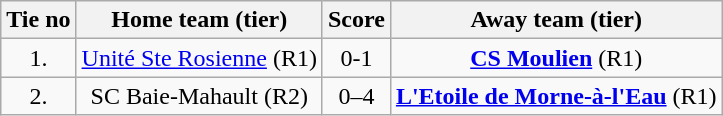<table class="wikitable" style="text-align: center">
<tr>
<th>Tie no</th>
<th>Home team (tier)</th>
<th>Score</th>
<th>Away team (tier)</th>
</tr>
<tr>
<td>1.</td>
<td> <a href='#'>Unité Ste Rosienne</a> (R1)</td>
<td>0-1</td>
<td><strong><a href='#'>CS Moulien</a></strong> (R1) </td>
</tr>
<tr>
<td>2.</td>
<td> SC Baie-Mahault (R2)</td>
<td>0–4</td>
<td><strong><a href='#'>L'Etoile de Morne-à-l'Eau</a></strong> (R1) </td>
</tr>
</table>
